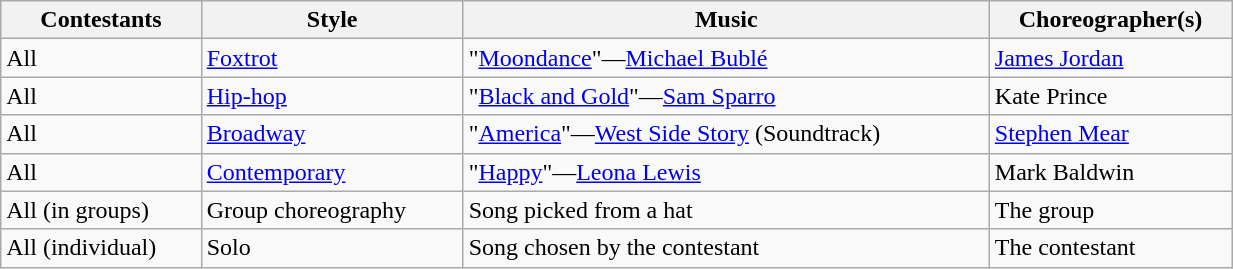<table class="wikitable" style="width:65%;">
<tr>
<th>Contestants</th>
<th>Style</th>
<th>Music</th>
<th>Choreographer(s)</th>
</tr>
<tr>
<td>All</td>
<td><a href='#'>Foxtrot</a></td>
<td>"<a href='#'>Moondance</a>"—<a href='#'>Michael Bublé</a></td>
<td><a href='#'>James Jordan</a></td>
</tr>
<tr>
<td>All</td>
<td><a href='#'>Hip-hop</a></td>
<td>"<a href='#'>Black and Gold</a>"—<a href='#'>Sam Sparro</a></td>
<td>Kate Prince</td>
</tr>
<tr>
<td>All</td>
<td><a href='#'>Broadway</a></td>
<td>"<a href='#'>America</a>"—<a href='#'>West Side Story</a> (Soundtrack)</td>
<td><a href='#'>Stephen Mear</a></td>
</tr>
<tr>
<td>All</td>
<td><a href='#'>Contemporary</a></td>
<td>"<a href='#'>Happy</a>"—<a href='#'>Leona Lewis</a></td>
<td>Mark Baldwin</td>
</tr>
<tr>
<td>All (in groups)</td>
<td>Group choreography</td>
<td>Song picked from a hat</td>
<td>The group</td>
</tr>
<tr>
<td>All (individual)</td>
<td>Solo</td>
<td>Song chosen by the contestant</td>
<td>The contestant</td>
</tr>
</table>
